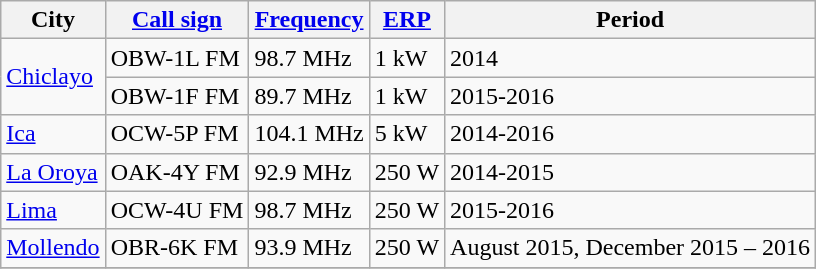<table class="wikitable">
<tr>
<th>City</th>
<th><a href='#'>Call sign</a></th>
<th><a href='#'>Frequency</a></th>
<th><a href='#'>ERP</a></th>
<th>Period</th>
</tr>
<tr>
<td rowspan="2"><a href='#'>Chiclayo</a></td>
<td>OBW-1L FM</td>
<td>98.7 MHz</td>
<td>1 kW</td>
<td>2014</td>
</tr>
<tr>
<td>OBW-1F FM</td>
<td>89.7 MHz</td>
<td>1 kW</td>
<td>2015-2016</td>
</tr>
<tr>
<td><a href='#'>Ica</a></td>
<td>OCW-5P FM</td>
<td>104.1 MHz</td>
<td>5 kW</td>
<td>2014-2016</td>
</tr>
<tr>
<td><a href='#'>La Oroya</a></td>
<td>OAK-4Y FM</td>
<td>92.9 MHz</td>
<td>250 W</td>
<td>2014-2015</td>
</tr>
<tr>
<td><a href='#'>Lima</a></td>
<td>OCW-4U FM</td>
<td>98.7 MHz</td>
<td>250 W</td>
<td>2015-2016</td>
</tr>
<tr>
<td><a href='#'>Mollendo</a></td>
<td>OBR-6K FM</td>
<td>93.9 MHz</td>
<td>250 W</td>
<td>August 2015, December 2015 – 2016</td>
</tr>
<tr>
</tr>
</table>
